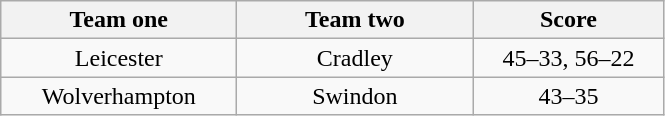<table class="wikitable" style="text-align: center">
<tr>
<th width=150>Team one</th>
<th width=150>Team two</th>
<th width=120>Score</th>
</tr>
<tr>
<td>Leicester</td>
<td>Cradley</td>
<td>45–33, 56–22</td>
</tr>
<tr>
<td>Wolverhampton</td>
<td>Swindon</td>
<td>43–35</td>
</tr>
</table>
